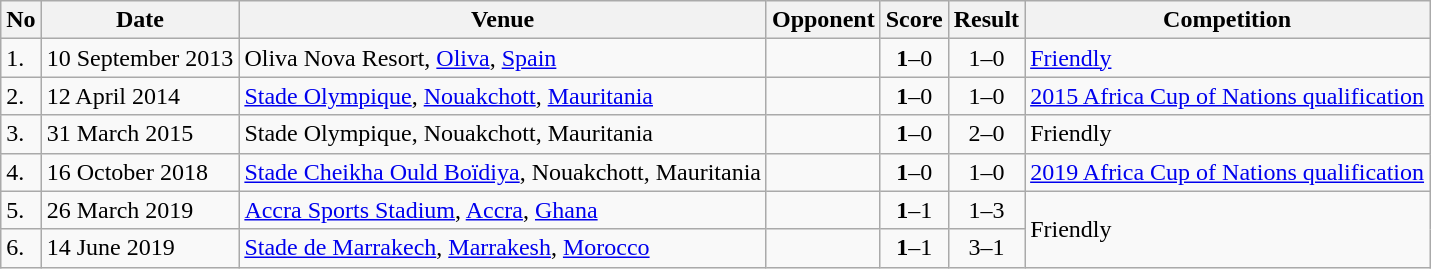<table class="wikitable">
<tr>
<th>No</th>
<th>Date</th>
<th>Venue</th>
<th>Opponent</th>
<th>Score</th>
<th>Result</th>
<th>Competition</th>
</tr>
<tr>
<td>1.</td>
<td>10 September 2013</td>
<td>Oliva Nova Resort, <a href='#'>Oliva</a>, <a href='#'>Spain</a></td>
<td></td>
<td align=center><strong>1</strong>–0</td>
<td align=center>1–0</td>
<td><a href='#'>Friendly</a></td>
</tr>
<tr>
<td>2.</td>
<td>12 April 2014</td>
<td><a href='#'>Stade Olympique</a>, <a href='#'>Nouakchott</a>, <a href='#'>Mauritania</a></td>
<td></td>
<td align=center><strong>1</strong>–0</td>
<td align=center>1–0</td>
<td><a href='#'>2015 Africa Cup of Nations qualification</a></td>
</tr>
<tr>
<td>3.</td>
<td>31 March 2015</td>
<td>Stade Olympique, Nouakchott, Mauritania</td>
<td></td>
<td align=center><strong>1</strong>–0</td>
<td align=center>2–0</td>
<td>Friendly</td>
</tr>
<tr>
<td>4.</td>
<td>16 October 2018</td>
<td><a href='#'>Stade Cheikha Ould Boïdiya</a>, Nouakchott, Mauritania</td>
<td></td>
<td align=center><strong>1</strong>–0</td>
<td align=center>1–0</td>
<td><a href='#'>2019 Africa Cup of Nations qualification</a></td>
</tr>
<tr>
<td>5.</td>
<td>26 March 2019</td>
<td><a href='#'>Accra Sports Stadium</a>, <a href='#'>Accra</a>, <a href='#'>Ghana</a></td>
<td></td>
<td align=center><strong>1</strong>–1</td>
<td align=center>1–3</td>
<td rowspan=2>Friendly</td>
</tr>
<tr>
<td>6.</td>
<td>14 June 2019</td>
<td><a href='#'>Stade de Marrakech</a>, <a href='#'>Marrakesh</a>, <a href='#'>Morocco</a></td>
<td></td>
<td align=center><strong>1</strong>–1</td>
<td align=center>3–1</td>
</tr>
</table>
